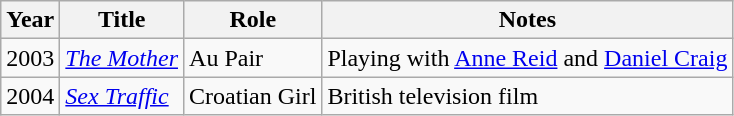<table class="wikitable sortable">
<tr>
<th>Year</th>
<th>Title</th>
<th>Role</th>
<th class="unsortable">Notes</th>
</tr>
<tr>
<td>2003</td>
<td><em><a href='#'>The Mother</a></em></td>
<td>Au Pair</td>
<td>Playing with <a href='#'>Anne Reid</a> and <a href='#'>Daniel Craig</a></td>
</tr>
<tr>
<td>2004</td>
<td><em><a href='#'>Sex Traffic</a></em></td>
<td>Croatian Girl</td>
<td>British television film</td>
</tr>
</table>
